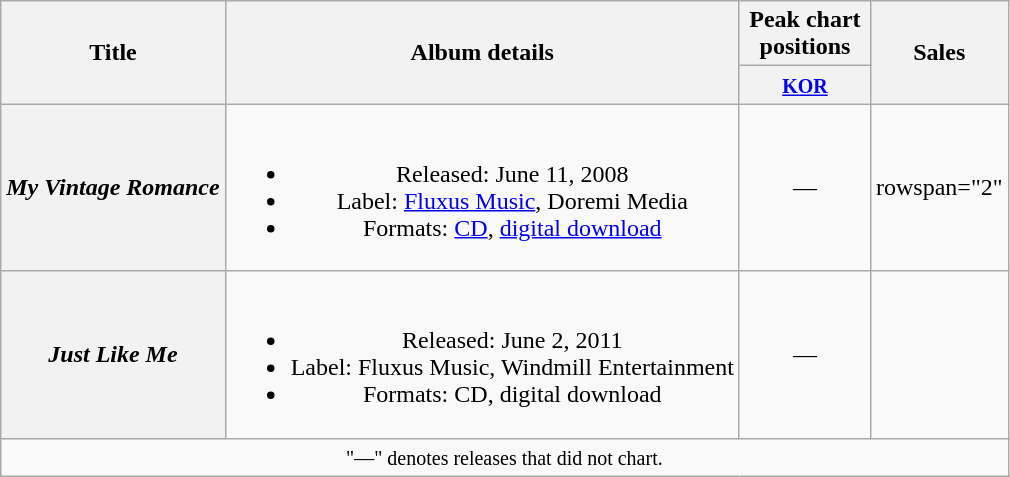<table class="wikitable plainrowheaders" style="text-align:center;">
<tr>
<th scope="col" rowspan="2">Title</th>
<th scope="col" rowspan="2">Album details</th>
<th scope="col" colspan="1" style="width:5em;">Peak chart positions</th>
<th scope="col" rowspan="2">Sales</th>
</tr>
<tr>
<th><small><a href='#'>KOR</a></small><br></th>
</tr>
<tr>
<th scope="row"><em>My Vintage Romance</em></th>
<td><br><ul><li>Released: June 11, 2008</li><li>Label: <a href='#'>Fluxus Music</a>, Doremi Media</li><li>Formats: <a href='#'>CD</a>, <a href='#'>digital download</a></li></ul></td>
<td>—</td>
<td>rowspan="2" </td>
</tr>
<tr>
<th scope="row"><em>Just Like Me</em></th>
<td><br><ul><li>Released: June 2, 2011</li><li>Label: Fluxus Music, Windmill Entertainment</li><li>Formats: CD, digital download</li></ul></td>
<td>—</td>
</tr>
<tr>
<td colspan="4" align="center"><small>"—" denotes releases that did not chart.</small></td>
</tr>
</table>
